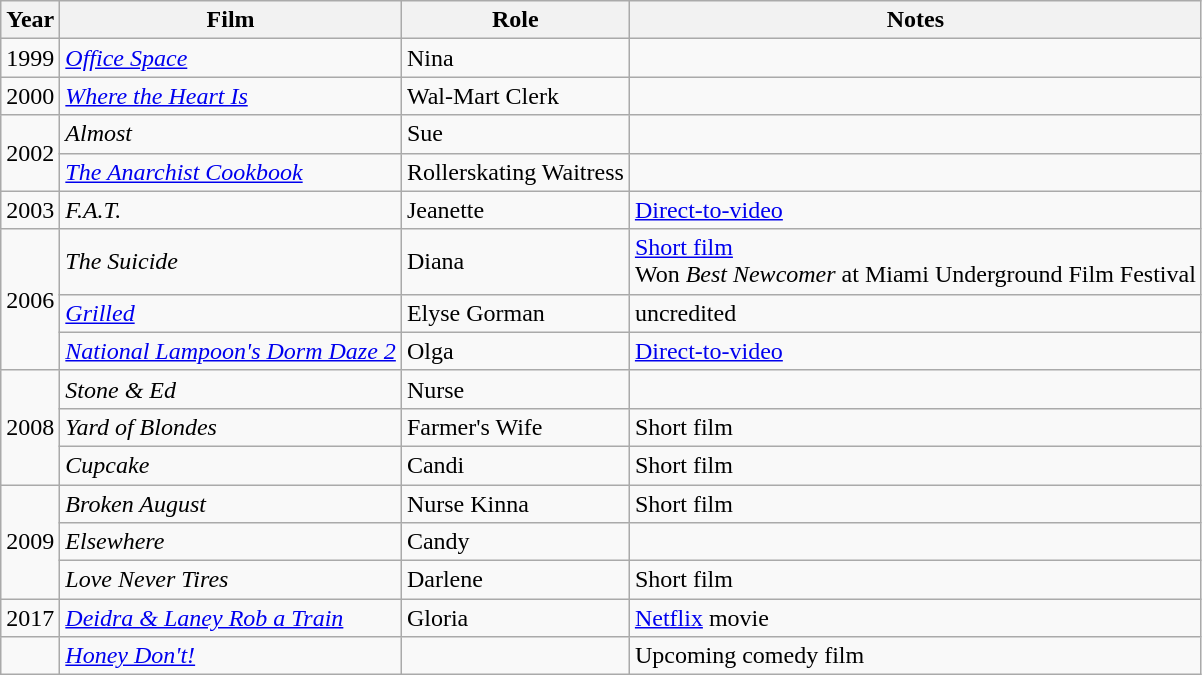<table class="wikitable">
<tr>
<th>Year</th>
<th>Film</th>
<th>Role</th>
<th>Notes</th>
</tr>
<tr>
<td>1999</td>
<td><em><a href='#'>Office Space</a></em></td>
<td>Nina</td>
<td></td>
</tr>
<tr>
<td>2000</td>
<td><em><a href='#'>Where the Heart Is</a></em></td>
<td>Wal-Mart Clerk</td>
<td></td>
</tr>
<tr>
<td rowspan=2>2002</td>
<td><em>Almost</em></td>
<td>Sue</td>
<td></td>
</tr>
<tr>
<td><em><a href='#'>The Anarchist Cookbook</a></em></td>
<td>Rollerskating Waitress</td>
<td></td>
</tr>
<tr>
<td rowspan=1>2003</td>
<td><em>F.A.T.</em></td>
<td>Jeanette</td>
<td><a href='#'>Direct-to-video</a></td>
</tr>
<tr>
<td rowspan=3>2006</td>
<td><em>The Suicide</em></td>
<td>Diana</td>
<td><a href='#'>Short film</a><br>Won <em>Best Newcomer</em> at Miami Underground Film Festival</td>
</tr>
<tr>
<td><em><a href='#'>Grilled</a></em></td>
<td>Elyse Gorman</td>
<td>uncredited</td>
</tr>
<tr>
<td><em><a href='#'>National Lampoon's Dorm Daze 2</a></em></td>
<td>Olga</td>
<td><a href='#'>Direct-to-video</a></td>
</tr>
<tr>
<td rowspan=3>2008</td>
<td><em>Stone & Ed</em></td>
<td>Nurse</td>
<td></td>
</tr>
<tr>
<td><em>Yard of Blondes</em></td>
<td>Farmer's Wife</td>
<td>Short film</td>
</tr>
<tr>
<td><em>Cupcake</em></td>
<td>Candi</td>
<td>Short film</td>
</tr>
<tr>
<td rowspan=3>2009</td>
<td><em>Broken August</em></td>
<td>Nurse Kinna</td>
<td>Short film</td>
</tr>
<tr>
<td><em>Elsewhere</em></td>
<td>Candy</td>
<td></td>
</tr>
<tr>
<td><em>Love Never Tires</em></td>
<td>Darlene</td>
<td>Short film</td>
</tr>
<tr>
<td>2017</td>
<td><em><a href='#'>Deidra & Laney Rob a Train</a></em></td>
<td>Gloria</td>
<td><a href='#'>Netflix</a> movie</td>
</tr>
<tr>
<td></td>
<td><em><a href='#'>Honey Don't!</a></em></td>
<td></td>
<td>Upcoming comedy film</td>
</tr>
</table>
